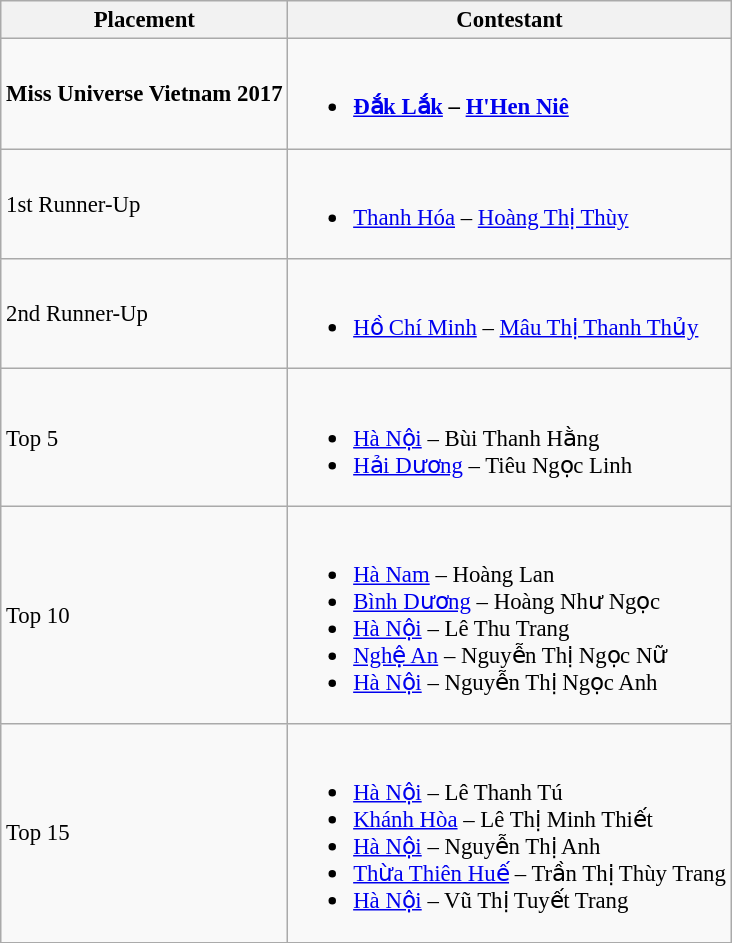<table class="wikitable sortable" style="font-size: 95%;">
<tr>
<th>Placement</th>
<th>Contestant</th>
</tr>
<tr>
<td><strong>Miss Universe Vietnam 2017</strong></td>
<td><br><ul><li><strong><a href='#'>Đắk Lắk</a> – <a href='#'>H'Hen Niê</a></strong></li></ul></td>
</tr>
<tr>
<td>1st Runner-Up</td>
<td><br><ul><li><a href='#'>Thanh Hóa</a> – <a href='#'>Hoàng Thị Thùy</a></li></ul></td>
</tr>
<tr>
<td>2nd Runner-Up</td>
<td><br><ul><li><a href='#'>Hồ Chí Minh</a> – <a href='#'>Mâu Thị Thanh Thủy</a></li></ul></td>
</tr>
<tr>
<td>Top 5</td>
<td><br><ul><li><a href='#'>Hà Nội</a> – Bùi Thanh Hằng</li><li><a href='#'>Hải Dương</a> – Tiêu Ngọc Linh</li></ul></td>
</tr>
<tr>
<td>Top 10</td>
<td><br><ul><li><a href='#'>Hà Nam</a> – Hoàng Lan</li><li><a href='#'>Bình Dương</a> – Hoàng Như Ngọc</li><li><a href='#'>Hà Nội</a> – Lê Thu Trang</li><li><a href='#'>Nghệ An</a> – Nguyễn Thị Ngọc Nữ</li><li><a href='#'>Hà Nội</a> – Nguyễn Thị Ngọc Anh</li></ul></td>
</tr>
<tr>
<td>Top 15</td>
<td><br><ul><li><a href='#'>Hà Nội</a> – Lê Thanh Tú</li><li><a href='#'>Khánh Hòa</a> – Lê Thị Minh Thiết</li><li><a href='#'>Hà Nội</a> – Nguyễn Thị Anh</li><li><a href='#'>Thừa Thiên Huế</a> – Trần Thị Thùy Trang</li><li><a href='#'>Hà Nội</a> – Vũ Thị Tuyết Trang</li></ul></td>
</tr>
</table>
